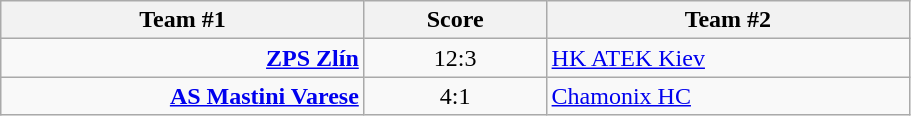<table class="wikitable" style="text-align: center;">
<tr>
<th width=22%>Team #1</th>
<th width=11%>Score</th>
<th width=22%>Team #2</th>
</tr>
<tr>
<td style="text-align: right;"><strong><a href='#'>ZPS Zlín</a></strong> </td>
<td>12:3</td>
<td style="text-align: left;"> <a href='#'>HK ATEK Kiev</a></td>
</tr>
<tr>
<td style="text-align: right;"><strong><a href='#'>AS Mastini Varese</a></strong> </td>
<td>4:1</td>
<td style="text-align: left;"> <a href='#'>Chamonix HC</a></td>
</tr>
</table>
